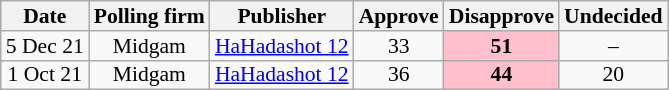<table class="wikitable sortable" style="text-align:center; font-size:90%; line-height:13px">
<tr>
<th>Date</th>
<th>Polling firm</th>
<th>Publisher</th>
<th>Approve</th>
<th>Disapprove</th>
<th>Undecided</th>
</tr>
<tr>
<td data-sort-value=2021-12-05>5 Dec 21</td>
<td>Midgam</td>
<td><a href='#'>HaHadashot 12</a></td>
<td>33</td>
<td style=background:pink><strong>51</strong></td>
<td>–</td>
</tr>
<tr>
<td data-sort-value=2021-10-01>1 Oct 21</td>
<td>Midgam</td>
<td><a href='#'>HaHadashot 12</a></td>
<td>36</td>
<td style=background:pink><strong>44</strong></td>
<td>20</td>
</tr>
</table>
